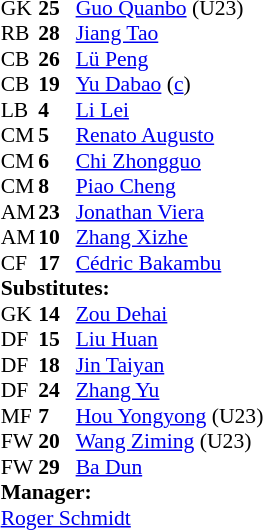<table cellspacing="0" cellpadding="0" style="font-size:90%; margin:auto">
<tr>
<th width="25"></th>
<th width="25"></th>
</tr>
<tr>
<td>GK</td>
<td><strong>25</strong></td>
<td> <a href='#'>Guo Quanbo</a> (U23)</td>
</tr>
<tr>
<td>RB</td>
<td><strong>28</strong></td>
<td> <a href='#'>Jiang Tao</a></td>
</tr>
<tr>
<td>CB</td>
<td><strong>26</strong></td>
<td> <a href='#'>Lü Peng</a></td>
</tr>
<tr>
<td>CB</td>
<td><strong>19</strong></td>
<td> <a href='#'>Yu Dabao</a> (<a href='#'>c</a>)</td>
<td></td>
</tr>
<tr>
<td>LB</td>
<td><strong>4</strong></td>
<td> <a href='#'>Li Lei</a></td>
</tr>
<tr>
<td>CM</td>
<td><strong>5</strong></td>
<td> <a href='#'>Renato Augusto</a></td>
</tr>
<tr>
<td>CM</td>
<td><strong>6</strong></td>
<td> <a href='#'>Chi Zhongguo</a></td>
<td></td>
<td></td>
</tr>
<tr>
<td>CM</td>
<td><strong>8</strong></td>
<td> <a href='#'>Piao Cheng</a></td>
</tr>
<tr>
<td>AM</td>
<td><strong>23</strong></td>
<td> <a href='#'>Jonathan Viera</a></td>
</tr>
<tr>
<td>AM</td>
<td><strong>10</strong></td>
<td> <a href='#'>Zhang Xizhe</a></td>
<td></td>
<td></td>
</tr>
<tr>
<td>CF</td>
<td><strong>17</strong></td>
<td> <a href='#'>Cédric Bakambu</a></td>
</tr>
<tr>
<td colspan=3><strong>Substitutes:</strong></td>
</tr>
<tr>
<td>GK</td>
<td><strong>14</strong></td>
<td> <a href='#'>Zou Dehai</a></td>
</tr>
<tr>
<td>DF</td>
<td><strong>15</strong></td>
<td> <a href='#'>Liu Huan</a></td>
</tr>
<tr>
<td>DF</td>
<td><strong>18</strong></td>
<td> <a href='#'>Jin Taiyan</a></td>
</tr>
<tr>
<td>DF</td>
<td><strong>24</strong></td>
<td> <a href='#'>Zhang Yu</a></td>
</tr>
<tr>
<td>MF</td>
<td><strong>7</strong></td>
<td> <a href='#'>Hou Yongyong</a> (U23)</td>
<td></td>
<td></td>
</tr>
<tr>
<td>FW</td>
<td><strong>20</strong></td>
<td> <a href='#'>Wang Ziming</a> (U23)</td>
<td></td>
<td></td>
</tr>
<tr>
<td>FW</td>
<td><strong>29</strong></td>
<td> <a href='#'>Ba Dun</a></td>
</tr>
<tr>
<td colspan=3><strong>Manager:</strong></td>
</tr>
<tr>
<td colspan=3> <a href='#'>Roger Schmidt</a></td>
</tr>
</table>
